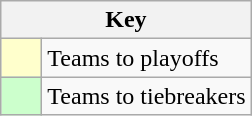<table class="wikitable" style="text-align: center;">
<tr>
<th colspan=2>Key</th>
</tr>
<tr>
<td style="background:#ffffcc; width:20px;"></td>
<td align=left>Teams to playoffs</td>
</tr>
<tr>
<td style="background:#ccffcc; width:20px;"></td>
<td align=left>Teams to tiebreakers</td>
</tr>
</table>
